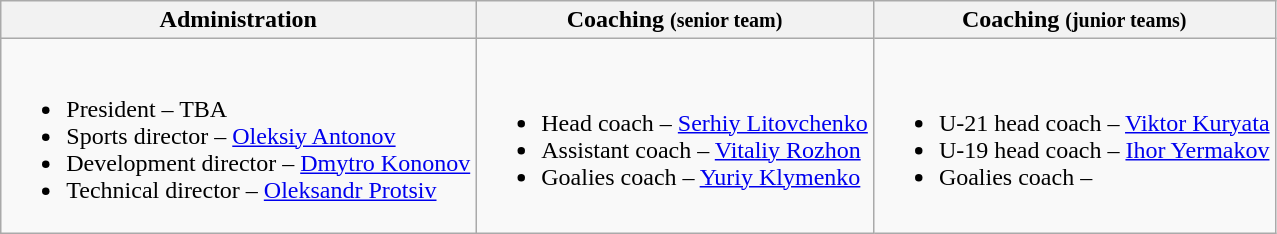<table class="wikitable">
<tr>
<th>Administration</th>
<th>Coaching <small>(senior team)</small></th>
<th>Coaching <small>(junior teams)</small></th>
</tr>
<tr>
<td><br><ul><li>President – TBA</li><li>Sports director – <a href='#'>Oleksiy Antonov</a></li><li>Development director – <a href='#'>Dmytro Kononov</a></li><li>Technical director – <a href='#'>Oleksandr Protsiv</a></li></ul></td>
<td><br><ul><li>Head coach – <a href='#'>Serhiy Litovchenko</a></li><li>Assistant coach – <a href='#'>Vitaliy Rozhon</a></li><li>Goalies coach – <a href='#'>Yuriy Klymenko</a></li></ul></td>
<td><br><ul><li>U-21 head coach  – <a href='#'>Viktor Kuryata</a></li><li>U-19 head coach – <a href='#'>Ihor Yermakov</a></li><li>Goalies coach –</li></ul></td>
</tr>
</table>
